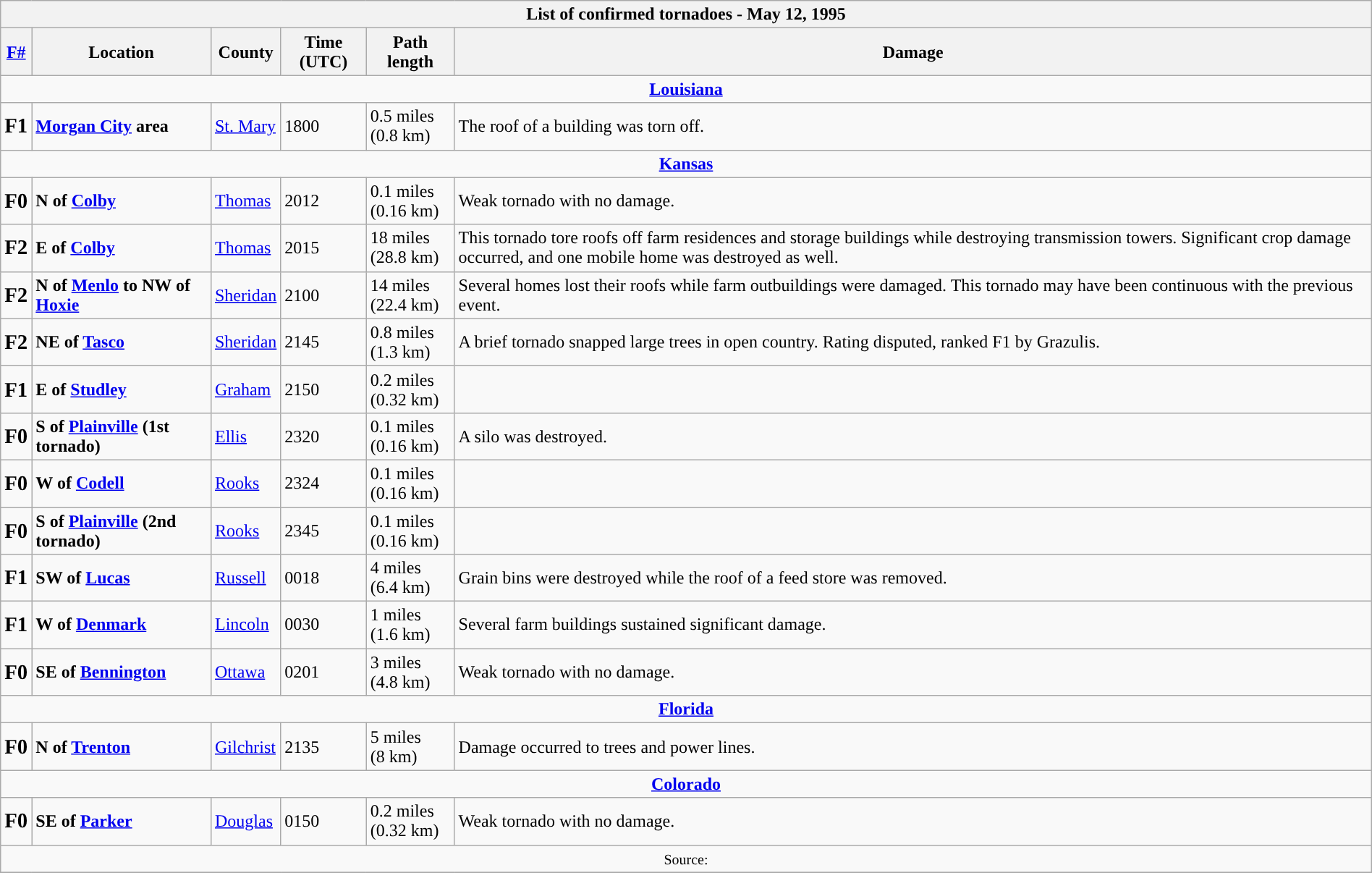<table class="wikitable collapsible" width="100%">
<tr>
<th colspan="6">List of confirmed tornadoes - May 12, 1995</th>
</tr>
<tr>
<th><a href='#'>F#</a></th>
<th>Location</th>
<th>County</th>
<th>Time (UTC)</th>
<th>Path length</th>
<th>Damage</th>
</tr>
<tr>
<td colspan="7" align=center><strong><a href='#'>Louisiana</a></strong></td>
</tr>
<tr>
<td><big><strong>F1</strong></big></td>
<td><strong><a href='#'>Morgan City</a> area</strong></td>
<td><a href='#'>St. Mary</a></td>
<td>1800</td>
<td>0.5 miles <br> (0.8 km)</td>
<td>The roof of a building was torn off.</td>
</tr>
<tr>
<td colspan="7" align=center><strong><a href='#'>Kansas</a></strong></td>
</tr>
<tr>
<td><big><strong>F0</strong></big></td>
<td><strong>N of <a href='#'>Colby</a></strong></td>
<td><a href='#'>Thomas</a></td>
<td>2012</td>
<td>0.1 miles <br> (0.16 km)</td>
<td>Weak tornado with no damage.</td>
</tr>
<tr>
<td><big><strong>F2</strong></big></td>
<td><strong>E of <a href='#'>Colby</a></strong></td>
<td><a href='#'>Thomas</a></td>
<td>2015</td>
<td>18 miles <br> (28.8 km)</td>
<td>This tornado tore roofs off farm residences and storage buildings while destroying transmission towers. Significant crop damage occurred, and one mobile home was destroyed as well.</td>
</tr>
<tr>
<td><big><strong>F2</strong></big></td>
<td><strong>N of <a href='#'>Menlo</a> to NW of <a href='#'>Hoxie</a></strong></td>
<td><a href='#'>Sheridan</a></td>
<td>2100</td>
<td>14 miles <br> (22.4 km)</td>
<td>Several homes lost their roofs while farm outbuildings were damaged. This tornado may have been continuous with the previous event.</td>
</tr>
<tr>
<td><big><strong>F2</strong></big></td>
<td><strong>NE of <a href='#'>Tasco</a></strong></td>
<td><a href='#'>Sheridan</a></td>
<td>2145</td>
<td>0.8 miles <br> (1.3 km)</td>
<td>A brief tornado snapped large trees in open country. Rating disputed, ranked F1 by Grazulis.</td>
</tr>
<tr>
<td><big><strong>F1</strong></big></td>
<td><strong>E of <a href='#'>Studley</a></strong></td>
<td><a href='#'>Graham</a></td>
<td>2150</td>
<td>0.2 miles <br> (0.32 km)</td>
<td></td>
</tr>
<tr>
<td><big><strong>F0</strong></big></td>
<td><strong>S of <a href='#'>Plainville</a> (1st tornado)</strong></td>
<td><a href='#'>Ellis</a></td>
<td>2320</td>
<td>0.1 miles <br> (0.16 km)</td>
<td>A silo was destroyed.</td>
</tr>
<tr>
<td><big><strong>F0</strong></big></td>
<td><strong>W of <a href='#'>Codell</a></strong></td>
<td><a href='#'>Rooks</a></td>
<td>2324</td>
<td>0.1 miles <br> (0.16 km)</td>
<td></td>
</tr>
<tr>
<td><big><strong>F0</strong></big></td>
<td><strong>S of <a href='#'>Plainville</a> (2nd tornado)</strong></td>
<td><a href='#'>Rooks</a></td>
<td>2345</td>
<td>0.1 miles <br> (0.16 km)</td>
<td></td>
</tr>
<tr>
<td><big><strong>F1</strong></big></td>
<td><strong>SW of <a href='#'>Lucas</a></strong></td>
<td><a href='#'>Russell</a></td>
<td>0018</td>
<td>4 miles <br> (6.4 km)</td>
<td>Grain bins were destroyed while the roof of a feed store was removed.</td>
</tr>
<tr>
<td><big><strong>F1</strong></big></td>
<td><strong>W of <a href='#'>Denmark</a></strong></td>
<td><a href='#'>Lincoln</a></td>
<td>0030</td>
<td>1 miles <br> (1.6 km)</td>
<td>Several farm buildings sustained significant damage.</td>
</tr>
<tr>
<td><big><strong>F0</strong></big></td>
<td><strong>SE of <a href='#'>Bennington</a></strong></td>
<td><a href='#'>Ottawa</a></td>
<td>0201</td>
<td>3 miles <br> (4.8 km)</td>
<td>Weak tornado with no damage.</td>
</tr>
<tr>
<td colspan="7" align=center><strong><a href='#'>Florida</a></strong></td>
</tr>
<tr>
<td><big><strong>F0</strong></big></td>
<td><strong>N of <a href='#'>Trenton</a></strong></td>
<td><a href='#'>Gilchrist</a></td>
<td>2135</td>
<td>5 miles <br> (8 km)</td>
<td>Damage occurred to trees and power lines.</td>
</tr>
<tr>
<td colspan="7" align=center><strong><a href='#'>Colorado</a></strong></td>
</tr>
<tr>
<td><big><strong>F0</strong></big></td>
<td><strong>SE of <a href='#'>Parker</a></strong></td>
<td><a href='#'>Douglas</a></td>
<td>0150</td>
<td>0.2 miles <br> (0.32 km)</td>
<td>Weak tornado with no damage.</td>
</tr>
<tr>
<td colspan="7" align=center><small>Source:  </small></td>
</tr>
<tr>
</tr>
</table>
